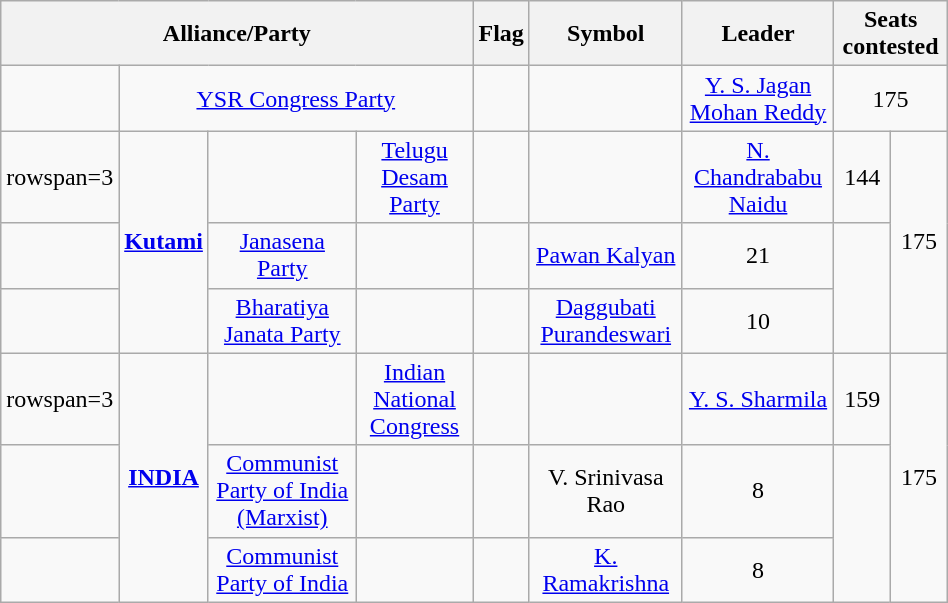<table class="wikitable sortable" width="50%" style="text-align:center;">
<tr>
<th colspan="4">Alliance/Party</th>
<th>Flag</th>
<th>Symbol</th>
<th>Leader</th>
<th colspan="2">Seats contested</th>
</tr>
<tr>
<td></td>
<td colspan="3"><a href='#'>YSR Congress Party</a></td>
<td></td>
<td></td>
<td><a href='#'>Y. S. Jagan Mohan Reddy</a></td>
<td colspan="2">175</td>
</tr>
<tr>
<td>rowspan=3 </td>
<td rowspan="3"><strong><a href='#'>Kutami</a></strong></td>
<td></td>
<td><a href='#'>Telugu Desam Party</a></td>
<td></td>
<td></td>
<td><a href='#'>N. Chandrababu Naidu</a></td>
<td>144</td>
<td rowspan="3">175</td>
</tr>
<tr>
<td></td>
<td><a href='#'>Janasena Party</a></td>
<td></td>
<td></td>
<td><a href='#'>Pawan Kalyan</a></td>
<td>21</td>
</tr>
<tr>
<td></td>
<td><a href='#'>Bharatiya Janata Party</a></td>
<td></td>
<td></td>
<td><a href='#'>Daggubati Purandeswari</a></td>
<td>10</td>
</tr>
<tr>
<td>rowspan=3 </td>
<td rowspan="3"><strong><a href='#'>INDIA</a></strong></td>
<td></td>
<td><a href='#'>Indian National Congress</a></td>
<td></td>
<td></td>
<td><a href='#'>Y. S. Sharmila</a></td>
<td>159</td>
<td rowspan="3">175</td>
</tr>
<tr>
<td></td>
<td><a href='#'>Communist Party of India (Marxist)</a></td>
<td></td>
<td></td>
<td>V. Srinivasa Rao</td>
<td>8</td>
</tr>
<tr>
<td></td>
<td><a href='#'>Communist Party of India</a></td>
<td></td>
<td></td>
<td><a href='#'>K. Ramakrishna</a></td>
<td>8</td>
</tr>
</table>
